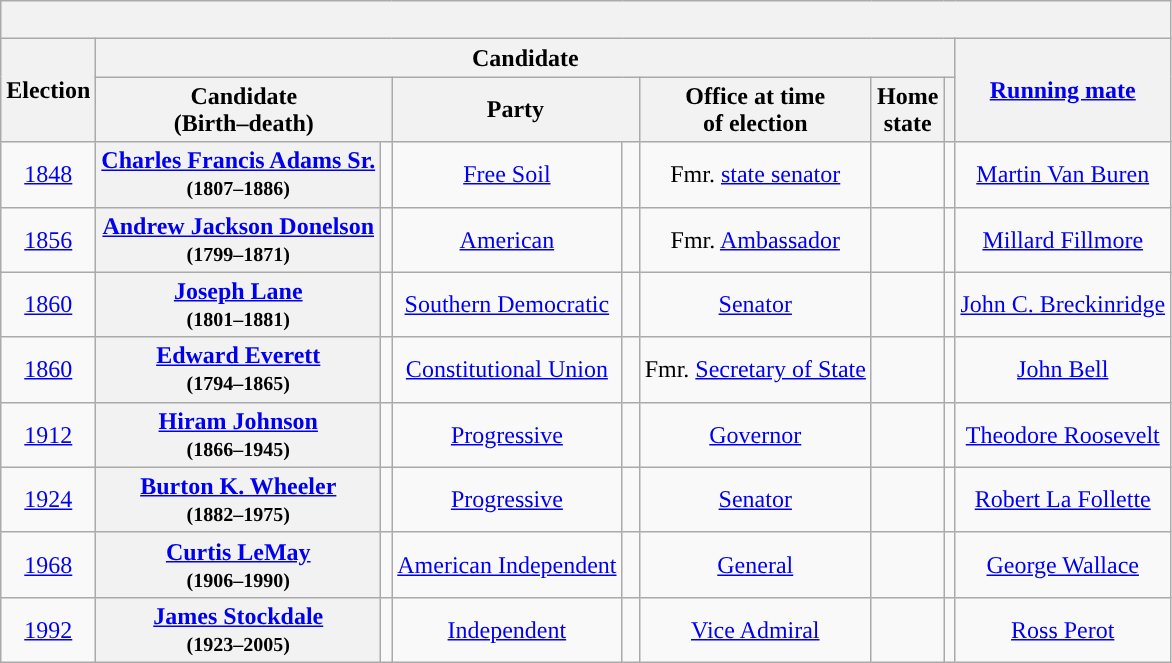<table class="wikitable sortable" style="text-align:center;">
<tr>
<th colspan=10><br></th>
</tr>
<tr>
<th rowspan=2>Election</th>
<th colspan=7>Candidate</th>
<th rowspan=2><a href='#'>Running mate</a></th>
</tr>
<tr>
<th colspan=2>Candidate<br>(Birth–death)</th>
<th colspan=2>Party</th>
<th>Office at time<br>of election</th>
<th>Home<br>state</th>
<th data-sort-type="number"></th>
</tr>
<tr>
<td><a href='#'>1848</a></td>
<th><a href='#'>Charles Francis Adams Sr.</a><br><small>(1807–1886)</small></th>
<td></td>
<td><a href='#'>Free Soil</a></td>
<td style="background-color:"> </td>
<td data-sort-value="stateSenator">Fmr. <a href='#'>state senator</a></td>
<td></td>
<td></td>
<td><a href='#'>Martin Van Buren</a></td>
</tr>
<tr>
<td><a href='#'>1856</a></td>
<th><a href='#'>Andrew Jackson Donelson</a><br><small>(1799–1871)</small></th>
<td></td>
<td data-sort-value= "fWhig"><a href='#'>American</a></td>
<td style="background-color:"> </td>
<td data-sort-value= "execzAmbassadorf">Fmr. <a href='#'>Ambassador</a></td>
<td></td>
<td></td>
<td><a href='#'>Millard Fillmore</a></td>
</tr>
<tr>
<td><a href='#'>1860</a></td>
<th><a href='#'>Joseph Lane</a><br><small>(1801–1881)</small></th>
<td></td>
<td data-sort-value="sDem"><a href='#'>Southern Democratic</a></td>
<td style="background-color:"> </td>
<td data-sort-value= "legSenator"><a href='#'>Senator</a></td>
<td></td>
<td></td>
<td><a href='#'>John C. Breckinridge</a></td>
</tr>
<tr>
<td><a href='#'>1860</a></td>
<th><a href='#'>Edward Everett</a><br><small>(1794–1865)</small></th>
<td></td>
<td data-sort-value= "fWhig"><a href='#'>Constitutional Union</a></td>
<td style="background-color:"> </td>
<td data-sort-value="execSec. of Statef">Fmr. <a href='#'>Secretary of State</a></td>
<td></td>
<td></td>
<td><a href='#'>John Bell</a></td>
</tr>
<tr>
<td><a href='#'>1912</a></td>
<th><a href='#'>Hiram Johnson</a><br><small>(1866–1945)</small></th>
<td></td>
<td><a href='#'>Progressive</a></td>
<td style="background-color:"> </td>
<td data-sort-value= "stateGovernor"><a href='#'>Governor</a></td>
<td></td>
<td></td>
<td><a href='#'>Theodore Roosevelt</a></td>
</tr>
<tr>
<td><a href='#'>1924</a></td>
<th><a href='#'>Burton K. Wheeler</a><br><small>(1882–1975)</small></th>
<td></td>
<td><a href='#'>Progressive</a></td>
<td style="background-color:"> </td>
<td data-sort-value= "legSenator"><a href='#'>Senator</a></td>
<td></td>
<td></td>
<td><a href='#'>Robert La Follette</a></td>
</tr>
<tr>
<td><a href='#'>1968</a></td>
<th><a href='#'>Curtis LeMay</a><br><small>(1906–1990)</small></th>
<td></td>
<td data-sort-value="sDem"><a href='#'>American Independent</a></td>
<td style="background-color:"> </td>
<td data-sort-value= "milGeneral"><a href='#'>General</a></td>
<td></td>
<td></td>
<td><a href='#'>George Wallace</a></td>
</tr>
<tr>
<td><a href='#'>1992</a></td>
<th><a href='#'>James Stockdale</a><br><small>(1923–2005)</small></th>
<td></td>
<td data-sort-value="z"><a href='#'>Independent</a></td>
<td style="background-color:"> </td>
<td data-sort-value= "milViceAdmiral"><a href='#'>Vice Admiral</a></td>
<td></td>
<td></td>
<td><a href='#'>Ross Perot</a></td>
</tr>
</table>
